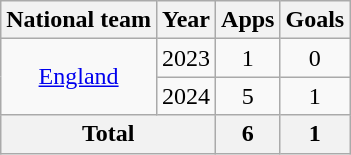<table class="wikitable" style="text-align: center;">
<tr>
<th>National team</th>
<th>Year</th>
<th>Apps</th>
<th>Goals</th>
</tr>
<tr>
<td rowspan="2"><a href='#'>England</a></td>
<td>2023</td>
<td>1</td>
<td>0</td>
</tr>
<tr>
<td>2024</td>
<td>5</td>
<td>1</td>
</tr>
<tr>
<th colspan="2">Total</th>
<th>6</th>
<th>1</th>
</tr>
</table>
